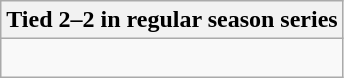<table class="wikitable collapsible collapsed">
<tr>
<th>Tied 2–2 in regular season series</th>
</tr>
<tr>
<td><br> 


</td>
</tr>
</table>
